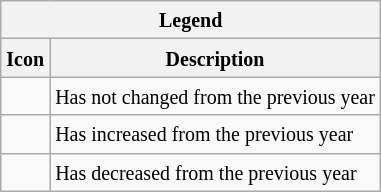<table class="wikitable">
<tr>
<th colspan="2"><small>Legend</small></th>
</tr>
<tr>
<th><small> Icon</small></th>
<th><small> Description</small></th>
</tr>
<tr>
<td></td>
<td><small>Has not changed from the previous year</small></td>
</tr>
<tr>
<td></td>
<td><small>Has increased from the previous year</small></td>
</tr>
<tr>
<td></td>
<td><small>Has decreased from the previous year</small></td>
</tr>
</table>
